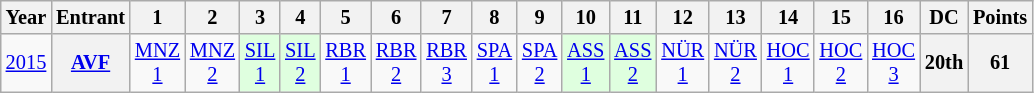<table class="wikitable" style="text-align:center; font-size:85%">
<tr>
<th>Year</th>
<th>Entrant</th>
<th>1</th>
<th>2</th>
<th>3</th>
<th>4</th>
<th>5</th>
<th>6</th>
<th>7</th>
<th>8</th>
<th>9</th>
<th>10</th>
<th>11</th>
<th>12</th>
<th>13</th>
<th>14</th>
<th>15</th>
<th>16</th>
<th>DC</th>
<th>Points</th>
</tr>
<tr>
<td><a href='#'>2015</a></td>
<th nowrap><a href='#'>AVF</a></th>
<td style="background:#;"><a href='#'>MNZ<br>1</a><br></td>
<td style="background:#;"><a href='#'>MNZ<br>2</a><br></td>
<td style="background:#dfffdf;"><a href='#'>SIL<br>1</a><br></td>
<td style="background:#dfffdf;"><a href='#'>SIL<br>2</a><br></td>
<td style="background:#;"><a href='#'>RBR<br>1</a><br></td>
<td style="background:#;"><a href='#'>RBR<br>2</a><br></td>
<td style="background:#;"><a href='#'>RBR<br>3</a><br></td>
<td style="background:#;"><a href='#'>SPA<br>1</a><br></td>
<td style="background:#;"><a href='#'>SPA<br>2</a><br></td>
<td style="background:#dfffdf;"><a href='#'>ASS<br>1</a><br></td>
<td style="background:#dfffdf;"><a href='#'>ASS<br>2</a><br></td>
<td style="background:#;"><a href='#'>NÜR<br>1</a><br></td>
<td style="background:#;"><a href='#'>NÜR<br>2</a><br></td>
<td style="background:#;"><a href='#'>HOC<br>1</a><br></td>
<td style="background:#;"><a href='#'>HOC<br>2</a><br></td>
<td style="background:#;"><a href='#'>HOC<br>3</a><br></td>
<th>20th</th>
<th>61</th>
</tr>
</table>
